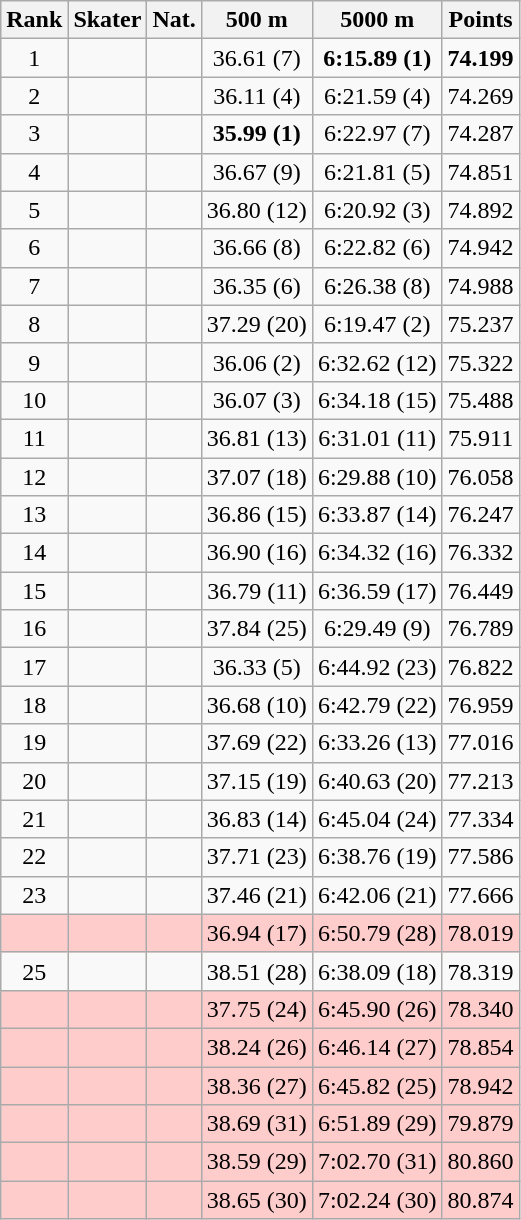<table class="wikitable sortable" border="1" style="text-align:center">
<tr>
<th>Rank</th>
<th>Skater</th>
<th>Nat.</th>
<th>500 m</th>
<th>5000 m</th>
<th>Points</th>
</tr>
<tr>
<td>1</td>
<td align=left></td>
<td></td>
<td>36.61 (7)</td>
<td><strong>6:15.89 (1)</strong></td>
<td><strong>74.199</strong></td>
</tr>
<tr>
<td>2</td>
<td align=left></td>
<td></td>
<td>36.11 (4)</td>
<td>6:21.59 (4)</td>
<td>74.269</td>
</tr>
<tr>
<td>3</td>
<td align=left></td>
<td></td>
<td><strong>35.99 (1)</strong></td>
<td>6:22.97 (7)</td>
<td>74.287</td>
</tr>
<tr>
<td>4</td>
<td align=left></td>
<td></td>
<td>36.67 (9)</td>
<td>6:21.81 (5)</td>
<td>74.851</td>
</tr>
<tr>
<td>5</td>
<td align=left></td>
<td></td>
<td>36.80 (12)</td>
<td>6:20.92 (3)</td>
<td>74.892</td>
</tr>
<tr>
<td>6</td>
<td align=left></td>
<td></td>
<td>36.66 (8)</td>
<td>6:22.82 (6)</td>
<td>74.942</td>
</tr>
<tr>
<td>7</td>
<td align=left></td>
<td></td>
<td>36.35 (6)</td>
<td>6:26.38 (8)</td>
<td>74.988</td>
</tr>
<tr>
<td>8</td>
<td align=left></td>
<td></td>
<td>37.29 (20)</td>
<td>6:19.47 (2)</td>
<td>75.237</td>
</tr>
<tr>
<td>9</td>
<td align=left></td>
<td></td>
<td>36.06 (2)</td>
<td>6:32.62 (12)</td>
<td>75.322</td>
</tr>
<tr>
<td>10</td>
<td align=left></td>
<td></td>
<td>36.07 (3)</td>
<td>6:34.18 (15)</td>
<td>75.488</td>
</tr>
<tr>
<td>11</td>
<td align=left></td>
<td></td>
<td>36.81 (13)</td>
<td>6:31.01 (11)</td>
<td>75.911</td>
</tr>
<tr>
<td>12</td>
<td align=left></td>
<td></td>
<td>37.07 (18)</td>
<td>6:29.88 (10)</td>
<td>76.058</td>
</tr>
<tr>
<td>13</td>
<td align=left></td>
<td></td>
<td>36.86 (15)</td>
<td>6:33.87 (14)</td>
<td>76.247</td>
</tr>
<tr>
<td>14</td>
<td align=left></td>
<td></td>
<td>36.90 (16)</td>
<td>6:34.32 (16)</td>
<td>76.332</td>
</tr>
<tr>
<td>15</td>
<td align=left></td>
<td></td>
<td>36.79 (11)</td>
<td>6:36.59 (17)</td>
<td>76.449</td>
</tr>
<tr>
<td>16</td>
<td align=left></td>
<td></td>
<td>37.84 (25)</td>
<td>6:29.49 (9)</td>
<td>76.789</td>
</tr>
<tr>
<td>17</td>
<td align=left></td>
<td></td>
<td>36.33 (5)</td>
<td>6:44.92 (23)</td>
<td>76.822</td>
</tr>
<tr>
<td>18</td>
<td align=left></td>
<td></td>
<td>36.68 (10)</td>
<td>6:42.79 (22)</td>
<td>76.959</td>
</tr>
<tr>
<td>19</td>
<td align=left></td>
<td></td>
<td>37.69 (22)</td>
<td>6:33.26 (13)</td>
<td>77.016</td>
</tr>
<tr>
<td>20</td>
<td align=left></td>
<td></td>
<td>37.15 (19)</td>
<td>6:40.63 (20)</td>
<td>77.213</td>
</tr>
<tr>
<td>21</td>
<td align=left></td>
<td></td>
<td>36.83 (14)</td>
<td>6:45.04 (24)</td>
<td>77.334</td>
</tr>
<tr>
<td>22</td>
<td align=left></td>
<td></td>
<td>37.71 (23)</td>
<td>6:38.76 (19)</td>
<td>77.586</td>
</tr>
<tr>
<td>23</td>
<td align=left></td>
<td></td>
<td>37.46 (21)</td>
<td>6:42.06 (21)</td>
<td>77.666</td>
</tr>
<tr bgcolor=ffcccc>
<td></td>
<td align=left></td>
<td></td>
<td>36.94 (17)</td>
<td>6:50.79 (28)</td>
<td>78.019</td>
</tr>
<tr>
<td>25</td>
<td align=left></td>
<td></td>
<td>38.51 (28)</td>
<td>6:38.09 (18)</td>
<td>78.319</td>
</tr>
<tr bgcolor=ffcccc>
<td></td>
<td align=left></td>
<td></td>
<td>37.75 (24)</td>
<td>6:45.90 (26)</td>
<td>78.340</td>
</tr>
<tr bgcolor=ffcccc>
<td></td>
<td align=left></td>
<td></td>
<td>38.24 (26)</td>
<td>6:46.14 (27)</td>
<td>78.854</td>
</tr>
<tr bgcolor=ffcccc>
<td></td>
<td align=left></td>
<td></td>
<td>38.36 (27)</td>
<td>6:45.82 (25)</td>
<td>78.942</td>
</tr>
<tr bgcolor=ffcccc>
<td></td>
<td align=left></td>
<td></td>
<td>38.69 (31)</td>
<td>6:51.89 (29)</td>
<td>79.879</td>
</tr>
<tr bgcolor=ffcccc>
<td></td>
<td align=left></td>
<td></td>
<td>38.59 (29)</td>
<td>7:02.70 (31)</td>
<td>80.860</td>
</tr>
<tr bgcolor=ffcccc>
<td></td>
<td align=left></td>
<td></td>
<td>38.65 (30)</td>
<td>7:02.24 (30)</td>
<td>80.874</td>
</tr>
</table>
